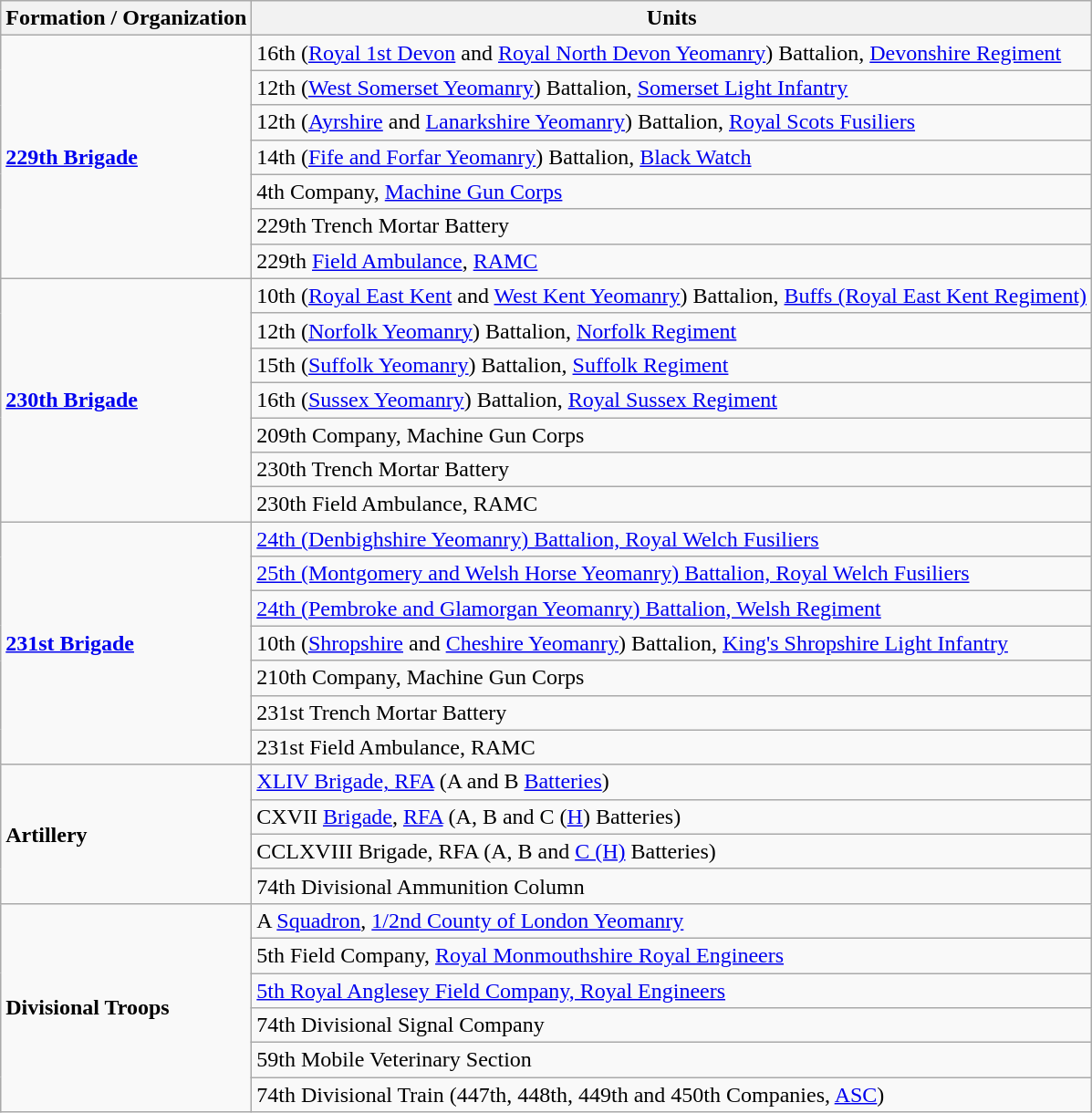<table class="wikitable" style="text-align:left;">
<tr>
<th>Formation / Organization</th>
<th>Units</th>
</tr>
<tr>
<td rowspan=7><strong><a href='#'>229th Brigade</a></strong></td>
<td>16th (<a href='#'>Royal 1st Devon</a> and <a href='#'>Royal North Devon Yeomanry</a>) Battalion, <a href='#'>Devonshire Regiment</a></td>
</tr>
<tr>
<td>12th (<a href='#'>West Somerset Yeomanry</a>) Battalion, <a href='#'>Somerset Light Infantry</a></td>
</tr>
<tr>
<td>12th (<a href='#'>Ayrshire</a> and <a href='#'>Lanarkshire Yeomanry</a>) Battalion, <a href='#'>Royal Scots Fusiliers</a></td>
</tr>
<tr>
<td>14th (<a href='#'>Fife and Forfar Yeomanry</a>) Battalion, <a href='#'>Black Watch</a></td>
</tr>
<tr>
<td>4th Company, <a href='#'>Machine Gun Corps</a></td>
</tr>
<tr>
<td>229th Trench Mortar Battery</td>
</tr>
<tr>
<td>229th <a href='#'>Field Ambulance</a>, <a href='#'>RAMC</a></td>
</tr>
<tr>
<td rowspan=7><strong><a href='#'>230th Brigade</a></strong></td>
<td>10th (<a href='#'>Royal East Kent</a> and <a href='#'>West Kent Yeomanry</a>) Battalion, <a href='#'>Buffs (Royal East Kent Regiment)</a></td>
</tr>
<tr>
<td>12th (<a href='#'>Norfolk Yeomanry</a>) Battalion, <a href='#'>Norfolk Regiment</a></td>
</tr>
<tr>
<td>15th (<a href='#'>Suffolk Yeomanry</a>) Battalion, <a href='#'>Suffolk Regiment</a></td>
</tr>
<tr>
<td>16th (<a href='#'>Sussex Yeomanry</a>) Battalion, <a href='#'>Royal Sussex Regiment</a></td>
</tr>
<tr>
<td>209th Company, Machine Gun Corps</td>
</tr>
<tr>
<td>230th Trench Mortar Battery</td>
</tr>
<tr>
<td>230th Field Ambulance, RAMC</td>
</tr>
<tr>
<td rowspan=7><strong><a href='#'>231st Brigade</a></strong></td>
<td><a href='#'>24th (Denbighshire Yeomanry) Battalion, Royal Welch Fusiliers</a></td>
</tr>
<tr>
<td><a href='#'>25th (Montgomery and Welsh Horse Yeomanry) Battalion, Royal Welch Fusiliers</a></td>
</tr>
<tr>
<td><a href='#'>24th (Pembroke and Glamorgan Yeomanry) Battalion, Welsh Regiment</a></td>
</tr>
<tr>
<td>10th (<a href='#'>Shropshire</a> and <a href='#'>Cheshire Yeomanry</a>) Battalion, <a href='#'>King's Shropshire Light Infantry</a></td>
</tr>
<tr>
<td>210th Company, Machine Gun Corps</td>
</tr>
<tr>
<td>231st Trench Mortar Battery</td>
</tr>
<tr>
<td>231st Field Ambulance, RAMC</td>
</tr>
<tr>
<td rowspan=4><strong>Artillery</strong></td>
<td><a href='#'>XLIV Brigade, RFA</a> (A and B <a href='#'>Batteries</a>)</td>
</tr>
<tr>
<td>CXVII <a href='#'>Brigade</a>, <a href='#'>RFA</a> (A, B and C (<a href='#'>H</a>) Batteries)</td>
</tr>
<tr>
<td>CCLXVIII Brigade, RFA (A, B and <a href='#'>C (H)</a> Batteries)</td>
</tr>
<tr>
<td>74th Divisional Ammunition Column</td>
</tr>
<tr>
<td rowspan=6><strong>Divisional Troops</strong></td>
<td>A <a href='#'>Squadron</a>, <a href='#'>1/2nd County of London Yeomanry</a></td>
</tr>
<tr>
<td>5th Field Company, <a href='#'>Royal Monmouthshire Royal Engineers</a></td>
</tr>
<tr>
<td><a href='#'>5th Royal Anglesey Field Company, Royal Engineers</a></td>
</tr>
<tr>
<td>74th Divisional Signal Company</td>
</tr>
<tr>
<td>59th Mobile Veterinary Section</td>
</tr>
<tr>
<td>74th Divisional Train (447th, 448th, 449th and 450th Companies, <a href='#'>ASC</a>)</td>
</tr>
</table>
